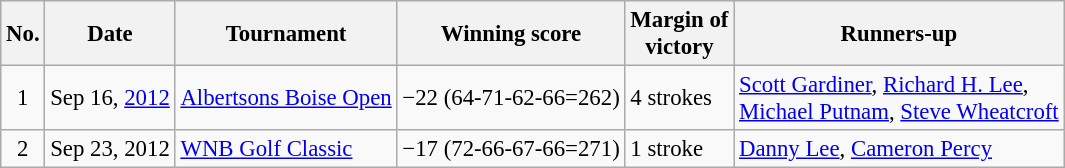<table class="wikitable" style="font-size:95%;">
<tr>
<th>No.</th>
<th>Date</th>
<th>Tournament</th>
<th>Winning score</th>
<th>Margin of<br>victory</th>
<th>Runners-up</th>
</tr>
<tr>
<td align=center>1</td>
<td align=right>Sep 16, <a href='#'>2012</a></td>
<td><a href='#'>Albertsons Boise Open</a></td>
<td>−22 (64-71-62-66=262)</td>
<td>4 strokes</td>
<td> <a href='#'>Scott Gardiner</a>,  <a href='#'>Richard H. Lee</a>,<br> <a href='#'>Michael Putnam</a>,  <a href='#'>Steve Wheatcroft</a></td>
</tr>
<tr>
<td align=center>2</td>
<td align=right>Sep 23, 2012</td>
<td><a href='#'>WNB Golf Classic</a></td>
<td>−17 (72-66-67-66=271)</td>
<td>1 stroke</td>
<td> <a href='#'>Danny Lee</a>,  <a href='#'>Cameron Percy</a></td>
</tr>
</table>
